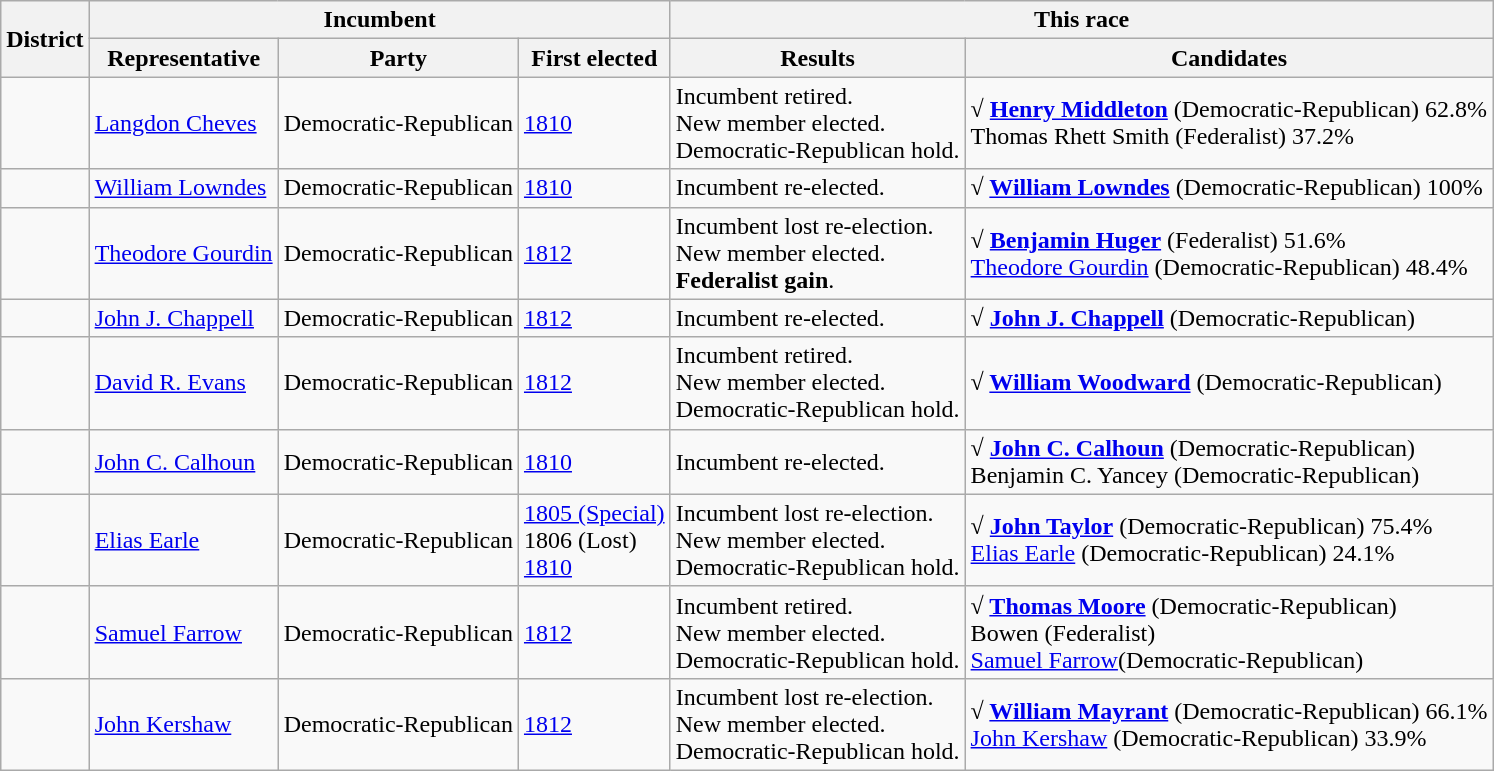<table class=wikitable>
<tr>
<th rowspan=2>District</th>
<th colspan=3>Incumbent</th>
<th colspan=2>This race</th>
</tr>
<tr>
<th>Representative</th>
<th>Party</th>
<th>First elected</th>
<th>Results</th>
<th>Candidates</th>
</tr>
<tr>
<td></td>
<td><a href='#'>Langdon Cheves</a></td>
<td>Democratic-Republican</td>
<td><a href='#'>1810</a></td>
<td>Incumbent retired.<br>New member elected.<br>Democratic-Republican hold.</td>
<td nowrap><strong>√ <a href='#'>Henry Middleton</a></strong> (Democratic-Republican) 62.8%<br>Thomas Rhett Smith (Federalist) 37.2%</td>
</tr>
<tr>
<td></td>
<td><a href='#'>William Lowndes</a></td>
<td>Democratic-Republican</td>
<td><a href='#'>1810</a></td>
<td>Incumbent re-elected.</td>
<td nowrap><strong>√ <a href='#'>William Lowndes</a></strong> (Democratic-Republican) 100%</td>
</tr>
<tr>
<td></td>
<td><a href='#'>Theodore Gourdin</a></td>
<td>Democratic-Republican</td>
<td><a href='#'>1812</a></td>
<td>Incumbent lost re-election.<br>New member elected.<br><strong>Federalist gain</strong>.</td>
<td nowrap><strong>√ <a href='#'>Benjamin Huger</a></strong> (Federalist) 51.6%<br><a href='#'>Theodore Gourdin</a> (Democratic-Republican) 48.4%</td>
</tr>
<tr>
<td></td>
<td><a href='#'>John J. Chappell</a></td>
<td>Democratic-Republican</td>
<td><a href='#'>1812</a></td>
<td>Incumbent re-elected.</td>
<td nowrap><strong>√ <a href='#'>John J. Chappell</a></strong> (Democratic-Republican)</td>
</tr>
<tr>
<td></td>
<td><a href='#'>David R. Evans</a></td>
<td>Democratic-Republican</td>
<td><a href='#'>1812</a></td>
<td>Incumbent retired.<br>New member elected.<br>Democratic-Republican hold.</td>
<td nowrap><strong>√ <a href='#'>William Woodward</a></strong> (Democratic-Republican)</td>
</tr>
<tr>
<td></td>
<td><a href='#'>John C. Calhoun</a></td>
<td>Democratic-Republican</td>
<td><a href='#'>1810</a></td>
<td>Incumbent re-elected.</td>
<td nowrap><strong>√ <a href='#'>John C. Calhoun</a></strong> (Democratic-Republican)<br>Benjamin C. Yancey (Democratic-Republican)</td>
</tr>
<tr>
<td></td>
<td><a href='#'>Elias Earle</a></td>
<td>Democratic-Republican</td>
<td><a href='#'>1805 (Special)</a><br>1806 (Lost)<br><a href='#'>1810</a></td>
<td>Incumbent lost re-election.<br>New member elected.<br>Democratic-Republican hold.</td>
<td nowrap><strong>√ <a href='#'>John Taylor</a></strong> (Democratic-Republican) 75.4%<br><a href='#'>Elias Earle</a> (Democratic-Republican) 24.1%</td>
</tr>
<tr>
<td></td>
<td><a href='#'>Samuel Farrow</a></td>
<td>Democratic-Republican</td>
<td><a href='#'>1812</a></td>
<td>Incumbent retired.<br>New member elected.<br>Democratic-Republican hold.</td>
<td nowrap><strong>√ <a href='#'>Thomas Moore</a></strong> (Democratic-Republican)<br>Bowen (Federalist)<br><a href='#'>Samuel Farrow</a>(Democratic-Republican)</td>
</tr>
<tr>
<td></td>
<td><a href='#'>John Kershaw</a></td>
<td>Democratic-Republican</td>
<td><a href='#'>1812</a></td>
<td>Incumbent lost re-election.<br>New member elected.<br>Democratic-Republican hold.</td>
<td nowrap><strong>√ <a href='#'>William Mayrant</a></strong> (Democratic-Republican) 66.1%<br><a href='#'>John Kershaw</a> (Democratic-Republican) 33.9%</td>
</tr>
</table>
